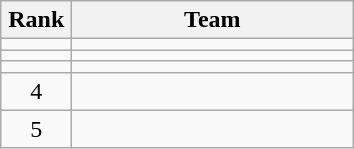<table class="wikitable" style="text-align: center;">
<tr>
<th width=40>Rank</th>
<th width=180>Team</th>
</tr>
<tr>
<td></td>
<td align="left"></td>
</tr>
<tr>
<td></td>
<td align="left"></td>
</tr>
<tr>
<td></td>
<td align="left"></td>
</tr>
<tr>
<td>4</td>
<td align="left"></td>
</tr>
<tr>
<td>5</td>
<td align="left"></td>
</tr>
</table>
